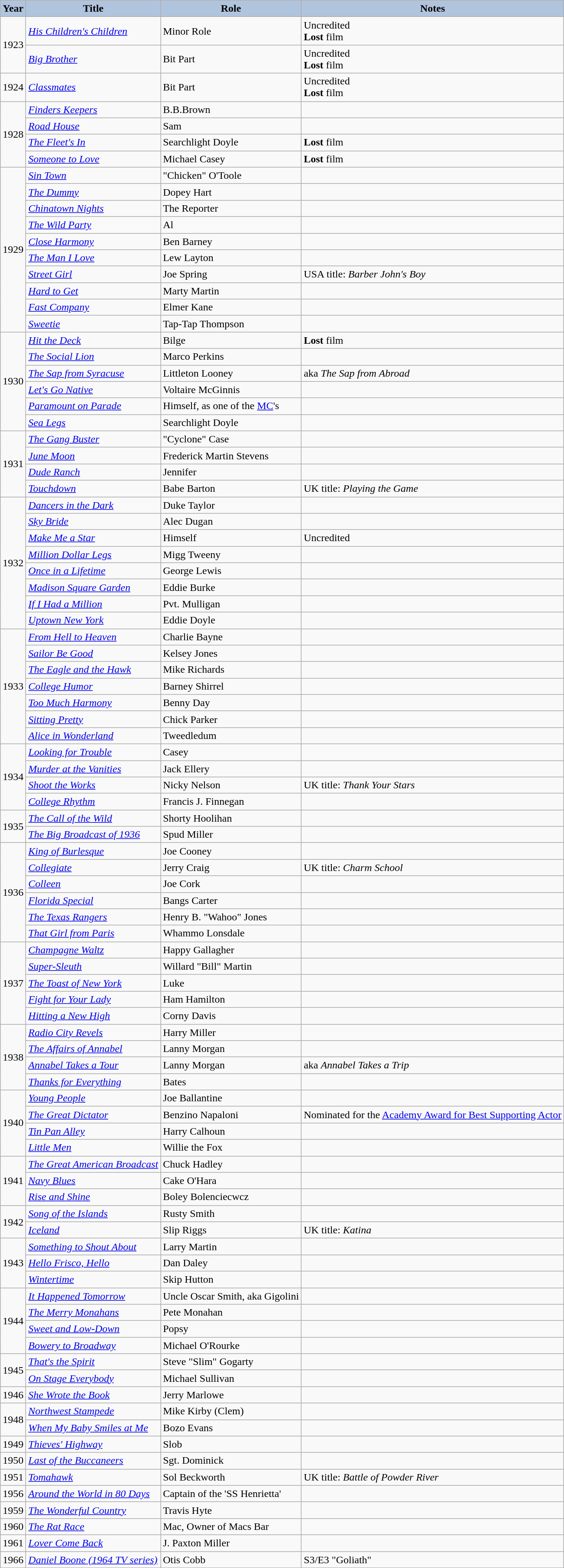<table class=wikitable>
<tr>
<th style="background:#B0C4DE">Year</th>
<th style="background:#B0C4DE">Title</th>
<th style="background:#B0C4DE">Role</th>
<th style="background:#B0C4DE">Notes</th>
</tr>
<tr>
<td rowspan=2>1923</td>
<td><em><a href='#'>His Children's Children</a></em></td>
<td>Minor Role</td>
<td>Uncredited <br> <strong>Lost</strong> film</td>
</tr>
<tr>
<td><em><a href='#'>Big Brother</a></em></td>
<td>Bit Part</td>
<td>Uncredited <br> <strong>Lost</strong> film</td>
</tr>
<tr>
<td>1924</td>
<td><em><a href='#'>Classmates</a></em></td>
<td>Bit Part</td>
<td>Uncredited <br> <strong>Lost</strong> film</td>
</tr>
<tr>
<td rowspan=4>1928</td>
<td><em><a href='#'>Finders Keepers</a></em></td>
<td>B.B.Brown</td>
<td></td>
</tr>
<tr>
<td><em><a href='#'>Road House</a></em></td>
<td>Sam</td>
<td></td>
</tr>
<tr>
<td><em><a href='#'>The Fleet's In</a></em></td>
<td>Searchlight Doyle</td>
<td><strong>Lost</strong> film</td>
</tr>
<tr>
<td><em><a href='#'>Someone to Love</a></em></td>
<td>Michael Casey</td>
<td><strong>Lost</strong> film</td>
</tr>
<tr>
<td rowspan=10>1929</td>
<td><em><a href='#'>Sin Town</a></em></td>
<td>"Chicken" O'Toole</td>
<td></td>
</tr>
<tr>
<td><em><a href='#'>The Dummy</a></em></td>
<td>Dopey Hart</td>
<td></td>
</tr>
<tr>
<td><em><a href='#'>Chinatown Nights</a></em></td>
<td>The Reporter</td>
<td></td>
</tr>
<tr>
<td><em><a href='#'>The Wild Party</a></em></td>
<td>Al</td>
<td></td>
</tr>
<tr>
<td><em><a href='#'>Close Harmony</a></em></td>
<td>Ben Barney</td>
<td></td>
</tr>
<tr>
<td><em><a href='#'>The Man I Love</a></em></td>
<td>Lew Layton</td>
<td></td>
</tr>
<tr>
<td><em><a href='#'>Street Girl</a></em></td>
<td>Joe Spring</td>
<td>USA title: <em>Barber John's Boy</em></td>
</tr>
<tr>
<td><em><a href='#'>Hard to Get</a></em></td>
<td>Marty Martin</td>
<td></td>
</tr>
<tr>
<td><em><a href='#'>Fast Company</a></em></td>
<td>Elmer Kane</td>
<td></td>
</tr>
<tr>
<td><em><a href='#'>Sweetie</a></em></td>
<td>Tap-Tap Thompson</td>
<td></td>
</tr>
<tr>
<td rowspan=6>1930</td>
<td><em><a href='#'>Hit the Deck</a></em></td>
<td>Bilge</td>
<td><strong>Lost</strong> film</td>
</tr>
<tr>
<td><em><a href='#'>The Social Lion</a></em></td>
<td>Marco Perkins</td>
<td></td>
</tr>
<tr>
<td><em><a href='#'>The Sap from Syracuse</a></em></td>
<td>Littleton Looney</td>
<td>aka <em>The Sap from Abroad</em></td>
</tr>
<tr>
<td><em><a href='#'>Let's Go Native</a></em></td>
<td>Voltaire McGinnis</td>
<td></td>
</tr>
<tr>
<td><em><a href='#'>Paramount on Parade</a></em></td>
<td>Himself, as one of the <a href='#'>MC</a>'s</td>
<td></td>
</tr>
<tr>
<td><em><a href='#'>Sea Legs</a></em></td>
<td>Searchlight Doyle</td>
<td></td>
</tr>
<tr>
<td rowspan=4>1931</td>
<td><em><a href='#'>The Gang Buster</a></em></td>
<td>"Cyclone" Case</td>
<td></td>
</tr>
<tr>
<td><em><a href='#'>June Moon</a></em></td>
<td>Frederick Martin Stevens</td>
<td></td>
</tr>
<tr>
<td><em><a href='#'>Dude Ranch</a></em></td>
<td>Jennifer</td>
<td></td>
</tr>
<tr>
<td><em><a href='#'>Touchdown</a></em></td>
<td>Babe Barton</td>
<td>UK title: <em>Playing the Game</em></td>
</tr>
<tr>
<td rowspan=8>1932</td>
<td><em><a href='#'>Dancers in the Dark</a></em></td>
<td>Duke Taylor</td>
<td></td>
</tr>
<tr>
<td><em><a href='#'>Sky Bride</a></em></td>
<td>Alec Dugan</td>
<td></td>
</tr>
<tr>
<td><em><a href='#'>Make Me a Star</a></em></td>
<td>Himself</td>
<td>Uncredited</td>
</tr>
<tr>
<td><em><a href='#'>Million Dollar Legs</a></em></td>
<td>Migg Tweeny</td>
<td></td>
</tr>
<tr>
<td><em><a href='#'>Once in a Lifetime</a></em></td>
<td>George Lewis</td>
<td></td>
</tr>
<tr>
<td><em><a href='#'>Madison Square Garden</a></em></td>
<td>Eddie Burke</td>
<td></td>
</tr>
<tr>
<td><em><a href='#'>If I Had a Million</a></em></td>
<td>Pvt. Mulligan</td>
<td></td>
</tr>
<tr>
<td><em><a href='#'>Uptown New York</a></em></td>
<td>Eddie Doyle</td>
<td></td>
</tr>
<tr>
<td rowspan=7>1933</td>
<td><em><a href='#'>From Hell to Heaven</a></em></td>
<td>Charlie Bayne</td>
<td></td>
</tr>
<tr>
<td><em><a href='#'>Sailor Be Good</a></em></td>
<td>Kelsey Jones</td>
<td></td>
</tr>
<tr>
<td><em><a href='#'>The Eagle and the Hawk</a></em></td>
<td>Mike Richards</td>
<td></td>
</tr>
<tr>
<td><em><a href='#'>College Humor</a></em></td>
<td>Barney Shirrel</td>
<td></td>
</tr>
<tr>
<td><em><a href='#'>Too Much Harmony</a></em></td>
<td>Benny Day</td>
<td></td>
</tr>
<tr>
<td><em><a href='#'>Sitting Pretty</a></em></td>
<td>Chick Parker</td>
<td></td>
</tr>
<tr>
<td><em><a href='#'>Alice in Wonderland</a></em></td>
<td>Tweedledum</td>
<td></td>
</tr>
<tr>
<td rowspan=4>1934</td>
<td><em><a href='#'>Looking for Trouble</a></em></td>
<td>Casey</td>
<td></td>
</tr>
<tr>
<td><em><a href='#'>Murder at the Vanities</a></em></td>
<td>Jack Ellery</td>
<td></td>
</tr>
<tr>
<td><em><a href='#'>Shoot the Works</a></em></td>
<td>Nicky Nelson</td>
<td>UK title: <em>Thank Your Stars</em></td>
</tr>
<tr>
<td><em><a href='#'>College Rhythm</a></em></td>
<td>Francis J. Finnegan</td>
<td></td>
</tr>
<tr>
<td rowspan=2>1935</td>
<td><em><a href='#'>The Call of the Wild</a></em></td>
<td>Shorty Hoolihan</td>
<td></td>
</tr>
<tr>
<td><em><a href='#'>The Big Broadcast of 1936</a></em></td>
<td>Spud Miller</td>
<td></td>
</tr>
<tr>
<td rowspan=6>1936</td>
<td><em><a href='#'>King of Burlesque</a></em></td>
<td>Joe Cooney</td>
<td></td>
</tr>
<tr>
<td><em><a href='#'>Collegiate</a></em></td>
<td>Jerry Craig</td>
<td>UK title: <em>Charm School</em></td>
</tr>
<tr>
<td><em><a href='#'>Colleen</a></em></td>
<td>Joe Cork</td>
<td></td>
</tr>
<tr>
<td><em><a href='#'>Florida Special</a></em></td>
<td>Bangs Carter</td>
<td></td>
</tr>
<tr>
<td><em><a href='#'>The Texas Rangers</a></em></td>
<td>Henry B. "Wahoo" Jones</td>
<td></td>
</tr>
<tr>
<td><em><a href='#'>That Girl from Paris</a></em></td>
<td>Whammo Lonsdale</td>
<td></td>
</tr>
<tr>
<td rowspan=5>1937</td>
<td><em><a href='#'>Champagne Waltz</a></em></td>
<td>Happy Gallagher</td>
<td></td>
</tr>
<tr>
<td><em><a href='#'>Super-Sleuth</a></em></td>
<td>Willard "Bill" Martin</td>
<td></td>
</tr>
<tr>
<td><em><a href='#'>The Toast of New York</a></em></td>
<td>Luke</td>
<td></td>
</tr>
<tr>
<td><em><a href='#'>Fight for Your Lady</a></em></td>
<td>Ham Hamilton</td>
<td></td>
</tr>
<tr>
<td><em><a href='#'>Hitting a New High</a></em></td>
<td>Corny Davis</td>
<td></td>
</tr>
<tr>
<td rowspan=4>1938</td>
<td><em><a href='#'>Radio City Revels</a></em></td>
<td>Harry Miller</td>
<td></td>
</tr>
<tr>
<td><em><a href='#'>The Affairs of Annabel</a></em></td>
<td>Lanny Morgan</td>
<td></td>
</tr>
<tr>
<td><em><a href='#'>Annabel Takes a Tour</a></em></td>
<td>Lanny Morgan</td>
<td>aka <em>Annabel Takes a Trip</em></td>
</tr>
<tr>
<td><em><a href='#'>Thanks for Everything</a></em></td>
<td>Bates</td>
<td></td>
</tr>
<tr>
<td rowspan=4>1940</td>
<td><em><a href='#'>Young People</a></em></td>
<td>Joe Ballantine</td>
<td></td>
</tr>
<tr>
<td><em><a href='#'>The Great Dictator</a></em></td>
<td>Benzino Napaloni</td>
<td>Nominated for the <a href='#'>Academy Award for Best Supporting Actor</a></td>
</tr>
<tr>
<td><em><a href='#'>Tin Pan Alley</a></em></td>
<td>Harry Calhoun</td>
<td></td>
</tr>
<tr>
<td><em><a href='#'>Little Men</a></em></td>
<td>Willie the Fox</td>
<td></td>
</tr>
<tr>
<td rowspan=3>1941</td>
<td><em><a href='#'>The Great American Broadcast</a></em></td>
<td>Chuck Hadley</td>
<td></td>
</tr>
<tr>
<td><em><a href='#'>Navy Blues</a></em></td>
<td>Cake O'Hara</td>
<td></td>
</tr>
<tr>
<td><em><a href='#'>Rise and Shine</a></em></td>
<td>Boley Bolenciecwcz</td>
<td></td>
</tr>
<tr>
<td rowspan=2>1942</td>
<td><em><a href='#'>Song of the Islands</a></em></td>
<td>Rusty Smith</td>
<td></td>
</tr>
<tr>
<td><em><a href='#'>Iceland</a></em></td>
<td>Slip Riggs</td>
<td>UK title: <em>Katina</em></td>
</tr>
<tr>
<td rowspan=3>1943</td>
<td><em><a href='#'>Something to Shout About</a></em></td>
<td>Larry Martin</td>
<td></td>
</tr>
<tr>
<td><em><a href='#'>Hello Frisco, Hello</a></em></td>
<td>Dan Daley</td>
<td></td>
</tr>
<tr>
<td><em><a href='#'>Wintertime</a></em></td>
<td>Skip Hutton</td>
<td></td>
</tr>
<tr>
<td rowspan=4>1944</td>
<td><em><a href='#'>It Happened Tomorrow</a></em></td>
<td>Uncle Oscar Smith, aka Gigolini</td>
<td></td>
</tr>
<tr>
<td><em><a href='#'>The Merry Monahans</a></em></td>
<td>Pete Monahan</td>
<td></td>
</tr>
<tr>
<td><em><a href='#'>Sweet and Low-Down</a></em></td>
<td>Popsy</td>
<td></td>
</tr>
<tr>
<td><em><a href='#'>Bowery to Broadway</a></em></td>
<td>Michael O'Rourke</td>
<td></td>
</tr>
<tr>
<td rowspan=2>1945</td>
<td><em><a href='#'>That's the Spirit</a></em></td>
<td>Steve "Slim" Gogarty</td>
<td></td>
</tr>
<tr>
<td><em><a href='#'>On Stage Everybody</a></em></td>
<td>Michael Sullivan</td>
<td></td>
</tr>
<tr>
<td>1946</td>
<td><em><a href='#'>She Wrote the Book</a></em></td>
<td>Jerry Marlowe</td>
<td></td>
</tr>
<tr>
<td rowspan=2>1948</td>
<td><em><a href='#'>Northwest Stampede</a></em></td>
<td>Mike Kirby (Clem)</td>
<td></td>
</tr>
<tr>
<td><em><a href='#'>When My Baby Smiles at Me</a></em></td>
<td>Bozo Evans</td>
<td></td>
</tr>
<tr>
<td>1949</td>
<td><em><a href='#'>Thieves' Highway</a></em></td>
<td>Slob</td>
<td></td>
</tr>
<tr>
<td>1950</td>
<td><em><a href='#'>Last of the Buccaneers</a></em></td>
<td>Sgt. Dominick</td>
<td></td>
</tr>
<tr>
<td>1951</td>
<td><em><a href='#'>Tomahawk</a></em></td>
<td>Sol Beckworth</td>
<td>UK title: <em>Battle of Powder River</em></td>
</tr>
<tr>
<td>1956</td>
<td><em><a href='#'>Around the World in 80 Days</a></em></td>
<td>Captain of the 'SS Henrietta'</td>
<td></td>
</tr>
<tr>
<td>1959</td>
<td><em><a href='#'>The Wonderful Country</a></em></td>
<td>Travis Hyte</td>
<td></td>
</tr>
<tr>
<td>1960</td>
<td><em><a href='#'>The Rat Race</a></em></td>
<td>Mac, Owner of Macs Bar</td>
<td></td>
</tr>
<tr>
<td>1961</td>
<td><em><a href='#'>Lover Come Back</a></em></td>
<td>J. Paxton Miller</td>
<td></td>
</tr>
<tr>
<td>1966</td>
<td><em><a href='#'>Daniel Boone (1964 TV series)</a></em></td>
<td>Otis Cobb</td>
<td>S3/E3 "Goliath"</td>
</tr>
<tr>
</tr>
</table>
